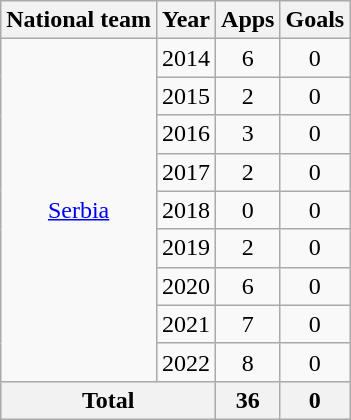<table class="wikitable" style="text-align:center">
<tr>
<th>National team</th>
<th>Year</th>
<th>Apps</th>
<th>Goals</th>
</tr>
<tr>
<td rowspan="9"><a href='#'>Serbia</a></td>
<td>2014</td>
<td>6</td>
<td>0</td>
</tr>
<tr>
<td>2015</td>
<td>2</td>
<td>0</td>
</tr>
<tr>
<td>2016</td>
<td>3</td>
<td>0</td>
</tr>
<tr>
<td>2017</td>
<td>2</td>
<td>0</td>
</tr>
<tr>
<td>2018</td>
<td>0</td>
<td>0</td>
</tr>
<tr>
<td>2019</td>
<td>2</td>
<td>0</td>
</tr>
<tr>
<td>2020</td>
<td>6</td>
<td>0</td>
</tr>
<tr>
<td>2021</td>
<td>7</td>
<td>0</td>
</tr>
<tr>
<td>2022</td>
<td>8</td>
<td>0</td>
</tr>
<tr>
<th colspan="2">Total</th>
<th>36</th>
<th>0</th>
</tr>
</table>
